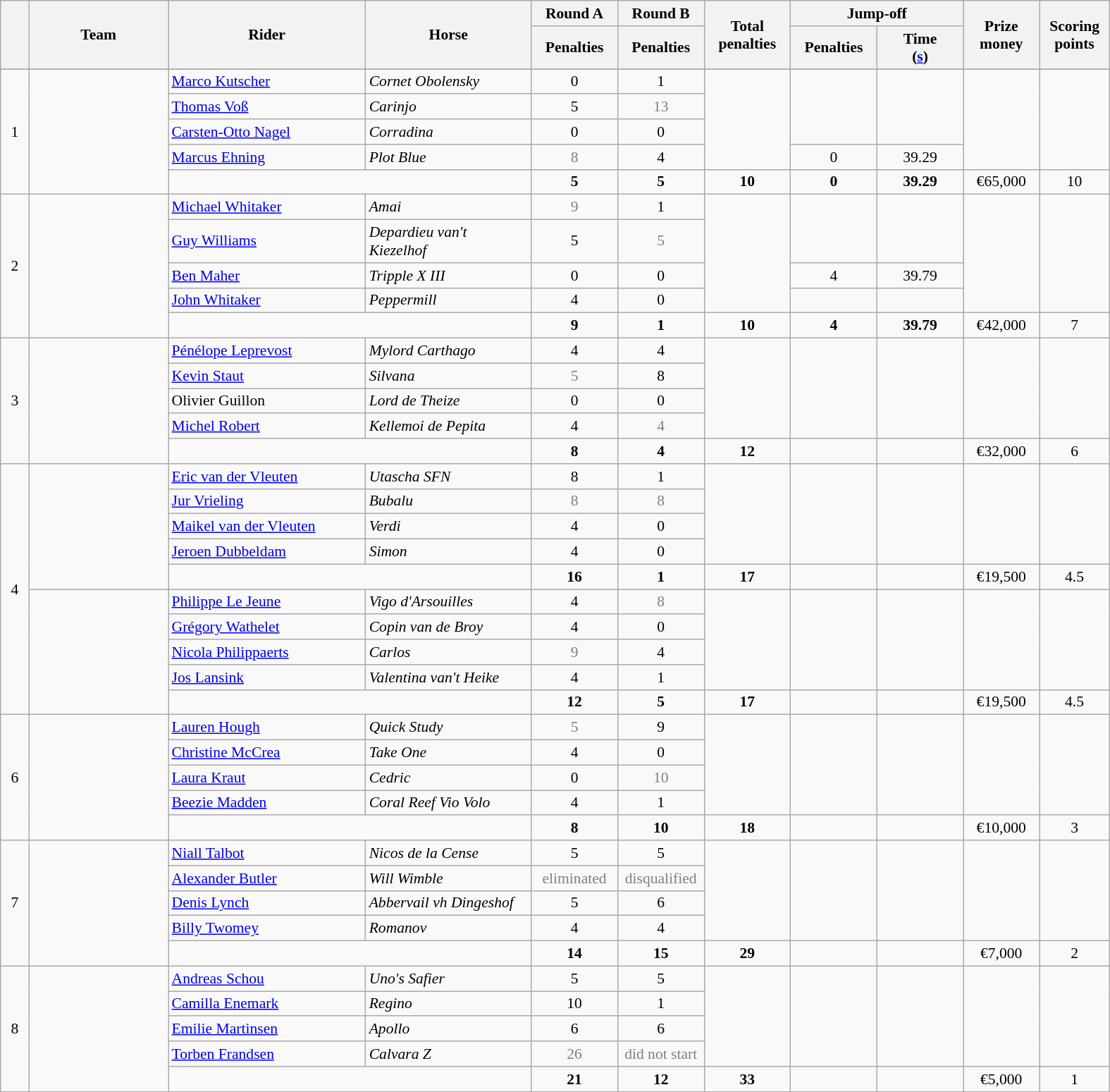<table class="wikitable" style="font-size: 90%">
<tr>
<th rowspan=2 width=20></th>
<th rowspan=2 width=125>Team</th>
<th rowspan=2 width=180>Rider</th>
<th rowspan=2 width=150>Horse</th>
<th>Round A</th>
<th>Round B</th>
<th rowspan=2 width=75>Total penalties</th>
<th colspan=2>Jump-off</th>
<th rowspan=2 width=65>Prize<br>money</th>
<th rowspan=2 width=60>Scoring<br>points</th>
</tr>
<tr>
<th width=75>Penalties</th>
<th width=75>Penalties</th>
<th width=75>Penalties</th>
<th width=75>Time<br>(<a href='#'>s</a>)</th>
</tr>
<tr>
</tr>
<tr>
<td rowspan=5 align=center>1</td>
<td rowspan=5></td>
<td><a href='#'>Marco Kutscher</a></td>
<td><em>Cornet Obolensky</em></td>
<td align=center>0</td>
<td align=center>1</td>
<td rowspan=4></td>
<td rowspan=3></td>
<td rowspan=3></td>
<td rowspan=4></td>
<td rowspan=4></td>
</tr>
<tr>
<td><a href='#'>Thomas Voß</a></td>
<td><em>Carinjo</em></td>
<td align=center>5</td>
<td align=center style=color:gray>13</td>
</tr>
<tr>
<td><a href='#'>Carsten-Otto Nagel</a></td>
<td><em>Corradina</em></td>
<td align=center>0</td>
<td align=center>0</td>
</tr>
<tr>
<td><a href='#'>Marcus Ehning</a></td>
<td><em>Plot Blue</em></td>
<td align=center style=color:gray>8</td>
<td align=center>4</td>
<td align=center>0</td>
<td align=center>39.29</td>
</tr>
<tr>
<td colspan=2></td>
<td align=center><strong>5</strong></td>
<td align=center><strong>5</strong></td>
<td align=center><strong>10</strong></td>
<td align=center><strong>0</strong></td>
<td align=center><strong>39.29</strong></td>
<td align=center>€65,000</td>
<td align=center>10</td>
</tr>
<tr>
<td rowspan=5 align=center>2</td>
<td rowspan=5></td>
<td><a href='#'>Michael Whitaker</a></td>
<td><em>Amai</em></td>
<td align=center style=color:gray>9</td>
<td align=center>1</td>
<td rowspan=4></td>
<td rowspan=2></td>
<td rowspan=2></td>
<td rowspan=4></td>
<td rowspan=4></td>
</tr>
<tr>
<td><a href='#'>Guy Williams</a></td>
<td><em>Depardieu van't Kiezelhof</em></td>
<td align=center>5</td>
<td align=center style=color:gray>5</td>
</tr>
<tr>
<td><a href='#'>Ben Maher</a></td>
<td><em>Tripple X III</em></td>
<td align=center>0</td>
<td align=center>0</td>
<td align=center>4</td>
<td align=center>39.79</td>
</tr>
<tr>
<td><a href='#'>John Whitaker</a></td>
<td><em>Peppermill</em></td>
<td align=center>4</td>
<td align=center>0</td>
<td></td>
<td></td>
</tr>
<tr>
<td colspan=2></td>
<td align=center><strong>9</strong></td>
<td align=center><strong>1</strong></td>
<td align=center><strong>10</strong></td>
<td align=center><strong>4</strong></td>
<td align=center><strong>39.79</strong></td>
<td align=center>€42,000</td>
<td align=center>7</td>
</tr>
<tr>
<td rowspan=5 align=center>3</td>
<td rowspan=5></td>
<td><a href='#'>Pénélope Leprevost</a></td>
<td><em>Mylord Carthago</em></td>
<td align=center>4</td>
<td align=center>4</td>
<td rowspan=4></td>
<td rowspan=4></td>
<td rowspan=4></td>
<td rowspan=4></td>
<td rowspan=4></td>
</tr>
<tr>
<td><a href='#'>Kevin Staut</a></td>
<td><em>Silvana</em></td>
<td align=center style=color:gray>5</td>
<td align=center>8</td>
</tr>
<tr>
<td>Olivier Guillon</td>
<td><em>Lord de Theize</em></td>
<td align=center>0</td>
<td align=center>0</td>
</tr>
<tr>
<td><a href='#'>Michel Robert</a></td>
<td><em>Kellemoi de Pepita</em></td>
<td align=center>4</td>
<td align=center style=color:gray>4</td>
</tr>
<tr>
<td colspan=2></td>
<td align=center><strong>8</strong></td>
<td align=center><strong>4</strong></td>
<td align=center><strong>12</strong></td>
<td></td>
<td></td>
<td align=center>€32,000</td>
<td align=center>6</td>
</tr>
<tr>
<td rowspan=10 align=center>4</td>
<td rowspan=5></td>
<td><a href='#'>Eric van der Vleuten</a></td>
<td><em>Utascha SFN</em></td>
<td align=center>8</td>
<td align=center>1</td>
<td rowspan=4></td>
<td rowspan=4></td>
<td rowspan=4></td>
<td rowspan=4></td>
<td rowspan=4></td>
</tr>
<tr>
<td><a href='#'>Jur Vrieling</a></td>
<td><em>Bubalu</em></td>
<td align=center style=color:gray>8</td>
<td align=center style=color:gray>8</td>
</tr>
<tr>
<td><a href='#'>Maikel van der Vleuten</a></td>
<td><em>Verdi</em></td>
<td align=center>4</td>
<td align=center>0</td>
</tr>
<tr>
<td><a href='#'>Jeroen Dubbeldam</a></td>
<td><em>Simon</em></td>
<td align=center>4</td>
<td align=center>0</td>
</tr>
<tr>
<td colspan=2></td>
<td align=center><strong>16</strong></td>
<td align=center><strong>1</strong></td>
<td align=center><strong>17</strong></td>
<td></td>
<td></td>
<td align=center>€19,500</td>
<td align=center>4.5</td>
</tr>
<tr>
<td rowspan=5></td>
<td><a href='#'>Philippe Le Jeune</a></td>
<td><em>Vigo d'Arsouilles</em></td>
<td align=center>4</td>
<td align=center style=color:gray>8</td>
<td rowspan=4></td>
<td rowspan=4></td>
<td rowspan=4></td>
<td rowspan=4></td>
<td rowspan=4></td>
</tr>
<tr>
<td><a href='#'>Grégory Wathelet</a></td>
<td><em>Copin van de Broy</em></td>
<td align=center>4</td>
<td align=center>0</td>
</tr>
<tr>
<td><a href='#'>Nicola Philippaerts</a></td>
<td><em>Carlos</em></td>
<td align=center style=color:gray>9</td>
<td align=center>4</td>
</tr>
<tr>
<td><a href='#'>Jos Lansink</a></td>
<td><em>Valentina van't Heike</em></td>
<td align=center>4</td>
<td align=center>1</td>
</tr>
<tr>
<td colspan=2></td>
<td align=center><strong>12</strong></td>
<td align=center><strong>5</strong></td>
<td align=center><strong>17</strong></td>
<td></td>
<td></td>
<td align=center>€19,500</td>
<td align=center>4.5</td>
</tr>
<tr>
<td rowspan=5 align=center>6</td>
<td rowspan=5></td>
<td><a href='#'>Lauren Hough</a></td>
<td><em>Quick Study</em></td>
<td align=center style=color:gray>5</td>
<td align=center>9</td>
<td rowspan=4></td>
<td rowspan=4></td>
<td rowspan=4></td>
<td rowspan=4></td>
<td rowspan=4></td>
</tr>
<tr>
<td><a href='#'>Christine McCrea</a></td>
<td><em>Take One</em></td>
<td align=center>4</td>
<td align=center>0</td>
</tr>
<tr>
<td><a href='#'>Laura Kraut</a></td>
<td><em>Cedric</em></td>
<td align=center>0</td>
<td align=center style=color:gray>10</td>
</tr>
<tr>
<td><a href='#'>Beezie Madden</a></td>
<td><em>Coral Reef Vio Volo</em></td>
<td align=center>4</td>
<td align=center>1</td>
</tr>
<tr>
<td colspan=2></td>
<td align=center><strong>8</strong></td>
<td align=center><strong>10</strong></td>
<td align=center><strong>18</strong></td>
<td></td>
<td></td>
<td align=center>€10,000</td>
<td align=center>3</td>
</tr>
<tr>
<td rowspan=5 align=center>7</td>
<td rowspan=5></td>
<td><a href='#'>Niall Talbot</a></td>
<td><em>Nicos de la Cense</em></td>
<td align=center>5</td>
<td align=center>5</td>
<td rowspan=4></td>
<td rowspan=4></td>
<td rowspan=4></td>
<td rowspan=4></td>
<td rowspan=4></td>
</tr>
<tr>
<td><a href='#'>Alexander Butler</a></td>
<td><em>Will Wimble</em></td>
<td align=center style=color:gray>eliminated</td>
<td align=center style=color:gray>disqualified</td>
</tr>
<tr>
<td><a href='#'>Denis Lynch</a></td>
<td><em>Abbervail vh Dingeshof</em></td>
<td align=center>5</td>
<td align=center>6</td>
</tr>
<tr>
<td><a href='#'>Billy Twomey</a></td>
<td><em>Romanov</em></td>
<td align=center>4</td>
<td align=center>4</td>
</tr>
<tr>
<td colspan=2></td>
<td align=center><strong>14</strong></td>
<td align=center><strong>15</strong></td>
<td align=center><strong>29</strong></td>
<td></td>
<td></td>
<td align=center>€7,000</td>
<td align=center>2</td>
</tr>
<tr>
<td rowspan=5 align=center>8</td>
<td rowspan=5></td>
<td><a href='#'>Andreas Schou</a></td>
<td><em>Uno's Safier</em></td>
<td align=center>5</td>
<td align=center>5</td>
<td rowspan=4></td>
<td rowspan=4></td>
<td rowspan=4></td>
<td rowspan=4></td>
<td rowspan=4></td>
</tr>
<tr>
<td><a href='#'>Camilla Enemark</a></td>
<td><em>Regino</em></td>
<td align=center>10</td>
<td align=center>1</td>
</tr>
<tr>
<td><a href='#'>Emilie Martinsen</a></td>
<td><em>Apollo</em></td>
<td align=center>6</td>
<td align=center>6</td>
</tr>
<tr>
<td><a href='#'>Torben Frandsen</a></td>
<td><em>Calvara Z</em></td>
<td align=center style=color:gray>26</td>
<td align=center style=color:gray>did not start</td>
</tr>
<tr>
<td colspan=2></td>
<td align=center><strong>21</strong></td>
<td align=center><strong>12</strong></td>
<td align=center><strong>33</strong></td>
<td></td>
<td></td>
<td align=center>€5,000</td>
<td align=center>1</td>
</tr>
</table>
